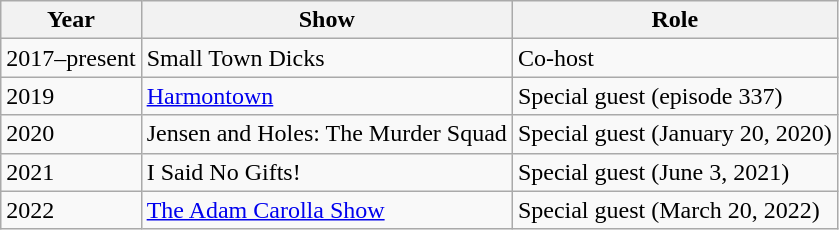<table class="wikitable">
<tr>
<th>Year</th>
<th>Show</th>
<th>Role</th>
</tr>
<tr>
<td>2017–present</td>
<td>Small Town Dicks</td>
<td>Co-host</td>
</tr>
<tr>
<td>2019</td>
<td><a href='#'>Harmontown</a></td>
<td>Special guest (episode 337)</td>
</tr>
<tr>
<td>2020</td>
<td>Jensen and Holes: The Murder Squad</td>
<td>Special guest (January 20, 2020)</td>
</tr>
<tr>
<td>2021</td>
<td>I Said No Gifts!</td>
<td>Special guest (June 3, 2021)</td>
</tr>
<tr>
<td>2022</td>
<td><a href='#'>The Adam Carolla Show</a></td>
<td>Special guest (March 20, 2022)</td>
</tr>
</table>
